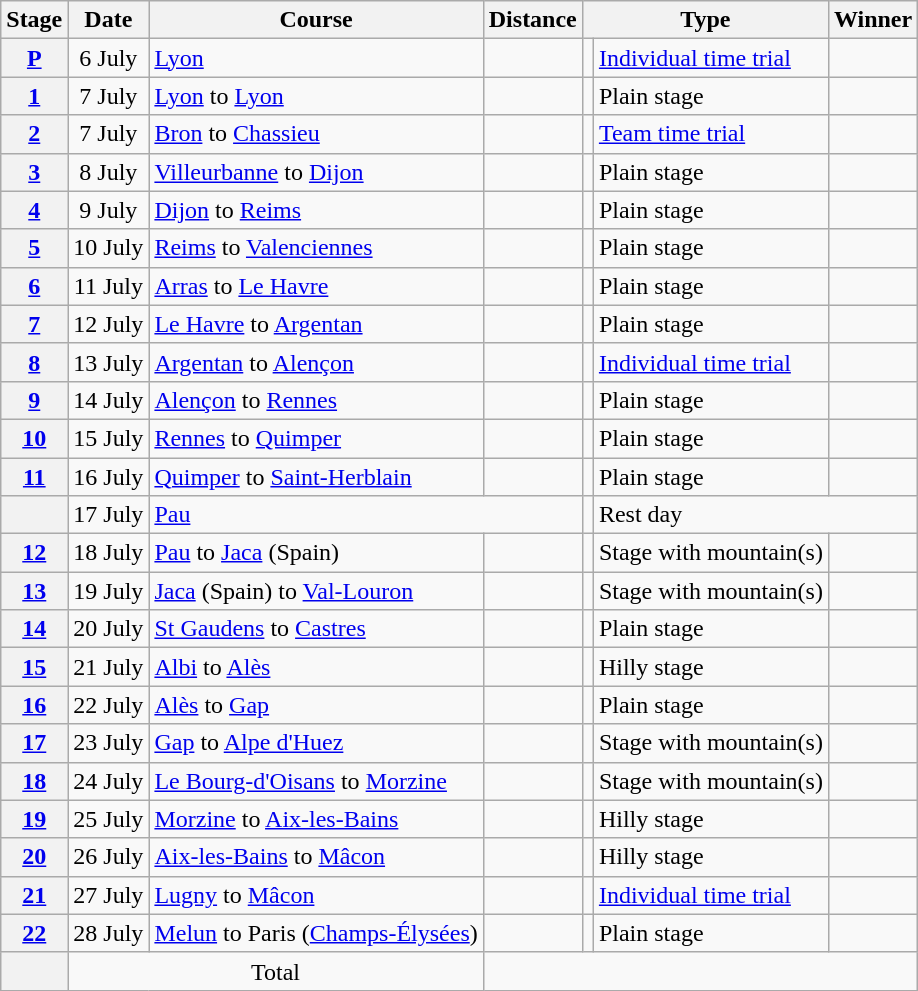<table class="wikitable">
<tr>
<th scope="col">Stage</th>
<th scope="col">Date</th>
<th scope="col">Course</th>
<th scope="col">Distance</th>
<th scope="col" colspan="2">Type</th>
<th scope="col">Winner</th>
</tr>
<tr>
<th scope="row"><a href='#'>P</a></th>
<td style="text-align:center;">6 July</td>
<td><a href='#'>Lyon</a></td>
<td style="text-align:center;"></td>
<td></td>
<td><a href='#'>Individual time trial</a></td>
<td></td>
</tr>
<tr>
<th scope="row"><a href='#'>1</a></th>
<td style="text-align:center;">7 July</td>
<td><a href='#'>Lyon</a> to <a href='#'>Lyon</a></td>
<td style="text-align:center;"></td>
<td></td>
<td>Plain stage</td>
<td></td>
</tr>
<tr>
<th scope="row"><a href='#'>2</a></th>
<td style="text-align:center;">7 July</td>
<td><a href='#'>Bron</a> to <a href='#'>Chassieu</a></td>
<td style="text-align:center;"></td>
<td></td>
<td><a href='#'>Team time trial</a></td>
<td></td>
</tr>
<tr>
<th scope="row"><a href='#'>3</a></th>
<td style="text-align:center;">8 July</td>
<td><a href='#'>Villeurbanne</a> to <a href='#'>Dijon</a></td>
<td style="text-align:center;"></td>
<td></td>
<td>Plain stage</td>
<td></td>
</tr>
<tr>
<th scope="row"><a href='#'>4</a></th>
<td style="text-align:center;">9 July</td>
<td><a href='#'>Dijon</a> to <a href='#'>Reims</a></td>
<td style="text-align:center;"></td>
<td></td>
<td>Plain stage</td>
<td></td>
</tr>
<tr>
<th scope="row"><a href='#'>5</a></th>
<td style="text-align:center;">10 July</td>
<td><a href='#'>Reims</a> to <a href='#'>Valenciennes</a></td>
<td style="text-align:center;"></td>
<td></td>
<td>Plain stage</td>
<td></td>
</tr>
<tr>
<th scope="row"><a href='#'>6</a></th>
<td style="text-align:center;">11 July</td>
<td><a href='#'>Arras</a> to <a href='#'>Le Havre</a></td>
<td style="text-align:center;"></td>
<td></td>
<td>Plain stage</td>
<td></td>
</tr>
<tr>
<th scope="row"><a href='#'>7</a></th>
<td style="text-align:center;">12 July</td>
<td><a href='#'>Le Havre</a> to <a href='#'>Argentan</a></td>
<td style="text-align:center;"></td>
<td></td>
<td>Plain stage</td>
<td></td>
</tr>
<tr>
<th scope="row"><a href='#'>8</a></th>
<td style="text-align:center;">13 July</td>
<td><a href='#'>Argentan</a> to <a href='#'>Alençon</a></td>
<td style="text-align:center;"></td>
<td></td>
<td><a href='#'>Individual time trial</a></td>
<td></td>
</tr>
<tr>
<th scope="row"><a href='#'>9</a></th>
<td style="text-align:center;">14 July</td>
<td><a href='#'>Alençon</a> to <a href='#'>Rennes</a></td>
<td style="text-align:center;"></td>
<td></td>
<td>Plain stage</td>
<td></td>
</tr>
<tr>
<th scope="row"><a href='#'>10</a></th>
<td style="text-align:center;">15 July</td>
<td><a href='#'>Rennes</a> to <a href='#'>Quimper</a></td>
<td style="text-align:center;"></td>
<td></td>
<td>Plain stage</td>
<td></td>
</tr>
<tr>
<th scope="row"><a href='#'>11</a></th>
<td style="text-align:center;">16 July</td>
<td><a href='#'>Quimper</a> to <a href='#'>Saint-Herblain</a></td>
<td style="text-align:center;"></td>
<td></td>
<td>Plain stage</td>
<td></td>
</tr>
<tr>
<th scope="row"></th>
<td style="text-align:center;">17 July</td>
<td colspan="2"><a href='#'>Pau</a></td>
<td></td>
<td colspan="2">Rest day</td>
</tr>
<tr>
<th scope="row"><a href='#'>12</a></th>
<td style="text-align:center;">18 July</td>
<td><a href='#'>Pau</a> to <a href='#'>Jaca</a> (Spain)</td>
<td style="text-align:center;"></td>
<td></td>
<td>Stage with mountain(s)</td>
<td></td>
</tr>
<tr>
<th scope="row"><a href='#'>13</a></th>
<td style="text-align:center;">19 July</td>
<td><a href='#'>Jaca</a> (Spain) to <a href='#'>Val-Louron</a></td>
<td style="text-align:center;"></td>
<td></td>
<td>Stage with mountain(s)</td>
<td></td>
</tr>
<tr>
<th scope="row"><a href='#'>14</a></th>
<td style="text-align:center;">20 July</td>
<td><a href='#'>St Gaudens</a> to <a href='#'>Castres</a></td>
<td style="text-align:center;"></td>
<td></td>
<td>Plain stage</td>
<td></td>
</tr>
<tr>
<th scope="row"><a href='#'>15</a></th>
<td style="text-align:center;">21 July</td>
<td><a href='#'>Albi</a> to <a href='#'>Alès</a></td>
<td style="text-align:center;"></td>
<td></td>
<td>Hilly stage</td>
<td></td>
</tr>
<tr>
<th scope="row"><a href='#'>16</a></th>
<td style="text-align:center;">22 July</td>
<td><a href='#'>Alès</a> to <a href='#'>Gap</a></td>
<td style="text-align:center;"></td>
<td></td>
<td>Plain stage</td>
<td></td>
</tr>
<tr>
<th scope="row"><a href='#'>17</a></th>
<td style="text-align:center;">23 July</td>
<td><a href='#'>Gap</a> to <a href='#'>Alpe d'Huez</a></td>
<td style="text-align:center;"></td>
<td></td>
<td>Stage with mountain(s)</td>
<td></td>
</tr>
<tr>
<th scope="row"><a href='#'>18</a></th>
<td style="text-align:center;">24 July</td>
<td><a href='#'>Le Bourg-d'Oisans</a> to <a href='#'>Morzine</a></td>
<td style="text-align:center;"></td>
<td></td>
<td>Stage with mountain(s)</td>
<td></td>
</tr>
<tr>
<th scope="row"><a href='#'>19</a></th>
<td style="text-align:center;">25 July</td>
<td><a href='#'>Morzine</a> to <a href='#'>Aix-les-Bains</a></td>
<td style="text-align:center;"></td>
<td></td>
<td>Hilly stage</td>
<td></td>
</tr>
<tr>
<th scope="row"><a href='#'>20</a></th>
<td style="text-align:center;">26 July</td>
<td><a href='#'>Aix-les-Bains</a> to <a href='#'>Mâcon</a></td>
<td style="text-align:center;"></td>
<td></td>
<td>Hilly stage</td>
<td></td>
</tr>
<tr>
<th scope="row"><a href='#'>21</a></th>
<td style="text-align:center;">27 July</td>
<td><a href='#'>Lugny</a> to <a href='#'>Mâcon</a></td>
<td style="text-align:center;"></td>
<td></td>
<td><a href='#'>Individual time trial</a></td>
<td></td>
</tr>
<tr>
<th scope="row"><a href='#'>22</a></th>
<td style="text-align:center;">28 July</td>
<td><a href='#'>Melun</a> to Paris (<a href='#'>Champs-Élysées</a>)</td>
<td style="text-align:center;"></td>
<td></td>
<td>Plain stage</td>
<td></td>
</tr>
<tr>
<th scope="row"></th>
<td colspan="2" style="text-align:center">Total</td>
<td colspan="4" style="text-align:center"></td>
</tr>
</table>
